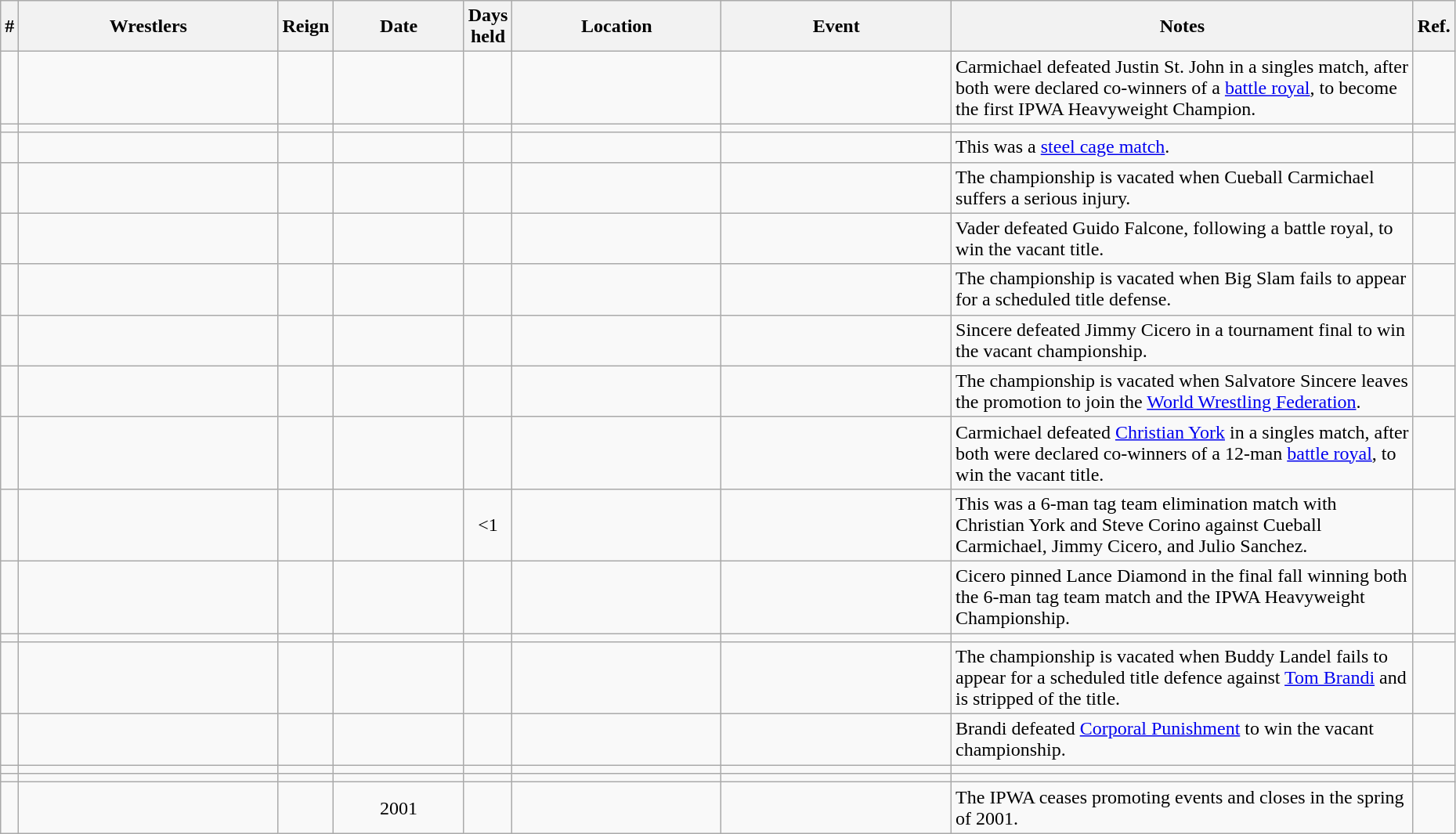<table class="wikitable sortable" width=98% style="text-align:center;">
<tr>
<th width=0%>#</th>
<th width=20%>Wrestlers</th>
<th width=0%>Reign</th>
<th width=10%>Date</th>
<th width=0%>Days<br>held</th>
<th width=16%>Location</th>
<th width=18%>Event</th>
<th width=60% class="unsortable">Notes</th>
<th width=0% class="unsortable">Ref.</th>
</tr>
<tr>
<td></td>
<td></td>
<td></td>
<td></td>
<td></td>
<td></td>
<td></td>
<td align="left">Carmichael defeated Justin St. John in a singles match, after both were declared co-winners of a <a href='#'>battle royal</a>, to become the first IPWA Heavyweight Champion.</td>
<td align="left"></td>
</tr>
<tr>
<td></td>
<td></td>
<td></td>
<td></td>
<td></td>
<td></td>
<td></td>
<td align="left"></td>
<td align="left"></td>
</tr>
<tr>
<td></td>
<td></td>
<td></td>
<td></td>
<td></td>
<td></td>
<td></td>
<td align="left">This was a <a href='#'>steel cage match</a>.</td>
<td align="left"> </td>
</tr>
<tr>
<td></td>
<td></td>
<td></td>
<td></td>
<td></td>
<td></td>
<td></td>
<td align="left">The championship is vacated when Cueball Carmichael suffers a serious injury.</td>
<td align="left"> </td>
</tr>
<tr>
<td></td>
<td></td>
<td></td>
<td></td>
<td></td>
<td></td>
<td></td>
<td align="left">Vader defeated Guido Falcone, following a battle royal, to win the vacant title.</td>
<td align="left"> </td>
</tr>
<tr>
<td></td>
<td></td>
<td></td>
<td></td>
<td></td>
<td></td>
<td></td>
<td align="left">The championship is vacated when Big Slam fails to appear for a scheduled title defense.</td>
<td align="left"> </td>
</tr>
<tr>
<td></td>
<td></td>
<td></td>
<td></td>
<td></td>
<td></td>
<td></td>
<td align="left">Sincere defeated Jimmy Cicero in a tournament final to win the vacant championship.</td>
<td align="left"></td>
</tr>
<tr>
<td></td>
<td></td>
<td></td>
<td></td>
<td></td>
<td></td>
<td></td>
<td align="left">The championship is vacated when Salvatore Sincere leaves the promotion to join the <a href='#'>World Wrestling Federation</a>.</td>
<td align="left"> </td>
</tr>
<tr>
<td></td>
<td></td>
<td></td>
<td></td>
<td></td>
<td></td>
<td></td>
<td align="left">Carmichael defeated <a href='#'>Christian York</a> in a singles match, after both were declared co-winners of a 12-man <a href='#'>battle royal</a>, to win the vacant title.</td>
<td align="left"></td>
</tr>
<tr>
<td></td>
<td></td>
<td></td>
<td></td>
<td><1</td>
<td></td>
<td></td>
<td align="left">This was a 6-man tag team elimination match with Christian York and Steve Corino against Cueball Carmichael, Jimmy Cicero, and Julio Sanchez.</td>
<td align="left"></td>
</tr>
<tr>
<td></td>
<td></td>
<td></td>
<td></td>
<td></td>
<td></td>
<td></td>
<td align="left">Cicero pinned Lance Diamond in the final fall winning both the 6-man tag team match and the IPWA Heavyweight Championship.</td>
<td align="left"></td>
</tr>
<tr>
<td></td>
<td></td>
<td></td>
<td></td>
<td></td>
<td></td>
<td></td>
<td align="left"></td>
<td align="left"></td>
</tr>
<tr>
<td></td>
<td></td>
<td></td>
<td></td>
<td></td>
<td></td>
<td></td>
<td align="left">The championship is vacated when Buddy Landel fails to appear for a scheduled title defence against <a href='#'>Tom Brandi</a> and is stripped of the title.</td>
<td align="left"></td>
</tr>
<tr>
<td></td>
<td></td>
<td></td>
<td></td>
<td></td>
<td></td>
<td></td>
<td align="left">Brandi defeated <a href='#'>Corporal Punishment</a> to win the vacant championship.</td>
<td align="left"></td>
</tr>
<tr>
<td></td>
<td></td>
<td></td>
<td></td>
<td></td>
<td></td>
<td></td>
<td align="left"></td>
<td align="left"></td>
</tr>
<tr>
<td></td>
<td></td>
<td></td>
<td></td>
<td></td>
<td></td>
<td></td>
<td align="left"></td>
<td align="left"></td>
</tr>
<tr>
<td></td>
<td></td>
<td></td>
<td>2001</td>
<td></td>
<td></td>
<td></td>
<td align="left">The IPWA ceases promoting events and closes in the spring of 2001.</td>
<td align="left"></td>
</tr>
</table>
